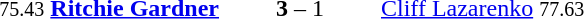<table style="text-align:center">
<tr>
<th width=223></th>
<th width=100></th>
<th width=223></th>
</tr>
<tr>
<td align=right><small>75.43</small> <strong><a href='#'>Ritchie Gardner</a></strong> </td>
<td><strong>3</strong> – 1</td>
<td align=left> <a href='#'>Cliff Lazarenko</a> <small>77.63</small></td>
</tr>
</table>
